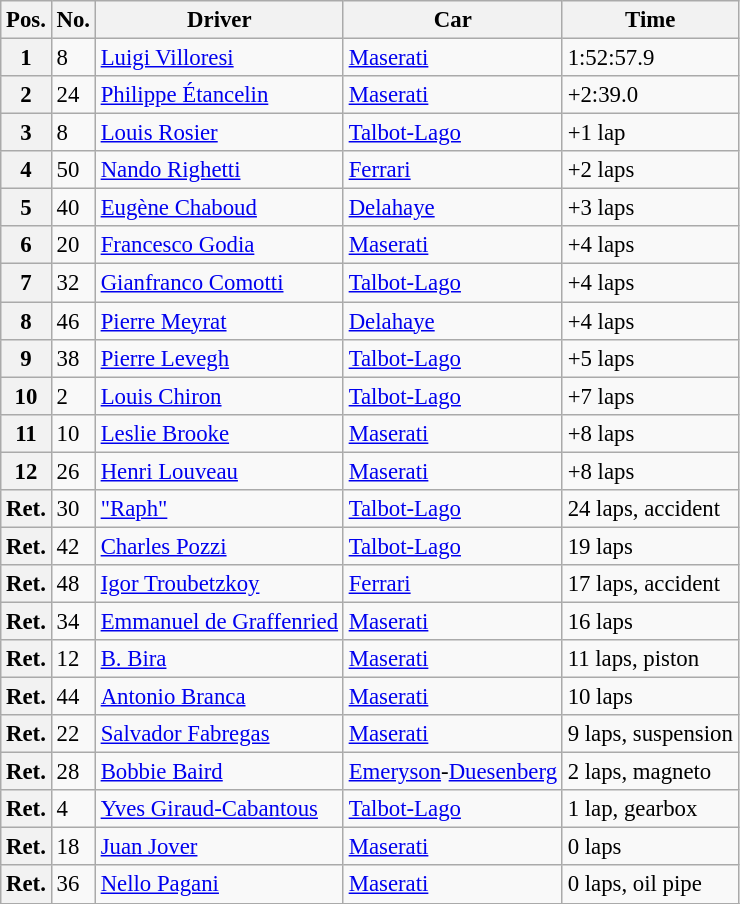<table class="wikitable" style="font-size: 95%;">
<tr>
<th>Pos.</th>
<th>No.</th>
<th>Driver</th>
<th>Car</th>
<th>Time</th>
</tr>
<tr>
<th>1</th>
<td>8</td>
<td> <a href='#'>Luigi Villoresi</a></td>
<td><a href='#'>Maserati</a></td>
<td>1:52:57.9</td>
</tr>
<tr>
<th>2</th>
<td>24</td>
<td> <a href='#'>Philippe Étancelin</a></td>
<td><a href='#'>Maserati</a></td>
<td>+2:39.0</td>
</tr>
<tr>
<th>3</th>
<td>8</td>
<td> <a href='#'>Louis Rosier</a></td>
<td><a href='#'>Talbot-Lago</a></td>
<td>+1 lap</td>
</tr>
<tr>
<th>4</th>
<td>50</td>
<td> <a href='#'>Nando Righetti</a></td>
<td><a href='#'>Ferrari</a></td>
<td>+2 laps</td>
</tr>
<tr>
<th>5</th>
<td>40</td>
<td> <a href='#'>Eugène Chaboud</a></td>
<td><a href='#'>Delahaye</a></td>
<td>+3 laps</td>
</tr>
<tr>
<th>6</th>
<td>20</td>
<td> <a href='#'>Francesco Godia</a></td>
<td><a href='#'>Maserati</a></td>
<td>+4 laps</td>
</tr>
<tr>
<th>7</th>
<td>32</td>
<td> <a href='#'>Gianfranco Comotti</a></td>
<td><a href='#'>Talbot-Lago</a></td>
<td>+4 laps</td>
</tr>
<tr>
<th>8</th>
<td>46</td>
<td> <a href='#'>Pierre Meyrat</a></td>
<td><a href='#'>Delahaye</a></td>
<td>+4 laps</td>
</tr>
<tr>
<th>9</th>
<td>38</td>
<td> <a href='#'>Pierre Levegh</a></td>
<td><a href='#'>Talbot-Lago</a></td>
<td>+5 laps</td>
</tr>
<tr>
<th>10</th>
<td>2</td>
<td> <a href='#'>Louis Chiron</a></td>
<td><a href='#'>Talbot-Lago</a></td>
<td>+7 laps</td>
</tr>
<tr>
<th>11</th>
<td>10</td>
<td> <a href='#'>Leslie Brooke</a></td>
<td><a href='#'>Maserati</a></td>
<td>+8 laps</td>
</tr>
<tr>
<th>12</th>
<td>26</td>
<td> <a href='#'>Henri Louveau</a></td>
<td><a href='#'>Maserati</a></td>
<td>+8 laps</td>
</tr>
<tr>
<th>Ret.</th>
<td>30</td>
<td> <a href='#'>"Raph"</a></td>
<td><a href='#'>Talbot-Lago</a></td>
<td>24 laps, accident</td>
</tr>
<tr>
<th>Ret.</th>
<td>42</td>
<td> <a href='#'>Charles Pozzi</a></td>
<td><a href='#'>Talbot-Lago</a></td>
<td>19 laps</td>
</tr>
<tr>
<th>Ret.</th>
<td>48</td>
<td> <a href='#'>Igor Troubetzkoy</a></td>
<td><a href='#'>Ferrari</a></td>
<td>17 laps, accident</td>
</tr>
<tr>
<th>Ret.</th>
<td>34</td>
<td> <a href='#'>Emmanuel de Graffenried</a></td>
<td><a href='#'>Maserati</a></td>
<td>16 laps</td>
</tr>
<tr>
<th>Ret.</th>
<td>12</td>
<td> <a href='#'>B. Bira</a></td>
<td><a href='#'>Maserati</a></td>
<td>11 laps, piston</td>
</tr>
<tr>
<th>Ret.</th>
<td>44</td>
<td> <a href='#'>Antonio Branca</a></td>
<td><a href='#'>Maserati</a></td>
<td>10 laps</td>
</tr>
<tr>
<th>Ret.</th>
<td>22</td>
<td> <a href='#'>Salvador Fabregas</a></td>
<td><a href='#'>Maserati</a></td>
<td>9 laps, suspension</td>
</tr>
<tr>
<th>Ret.</th>
<td>28</td>
<td> <a href='#'>Bobbie Baird</a></td>
<td><a href='#'>Emeryson</a>-<a href='#'>Duesenberg</a></td>
<td>2 laps, magneto</td>
</tr>
<tr>
<th>Ret.</th>
<td>4</td>
<td> <a href='#'>Yves Giraud-Cabantous</a></td>
<td><a href='#'>Talbot-Lago</a></td>
<td>1 lap, gearbox</td>
</tr>
<tr>
<th>Ret.</th>
<td>18</td>
<td> <a href='#'>Juan Jover</a></td>
<td><a href='#'>Maserati</a></td>
<td>0 laps</td>
</tr>
<tr>
<th>Ret.</th>
<td>36</td>
<td> <a href='#'>Nello Pagani</a></td>
<td><a href='#'>Maserati</a></td>
<td>0 laps, oil pipe</td>
</tr>
<tr>
</tr>
</table>
